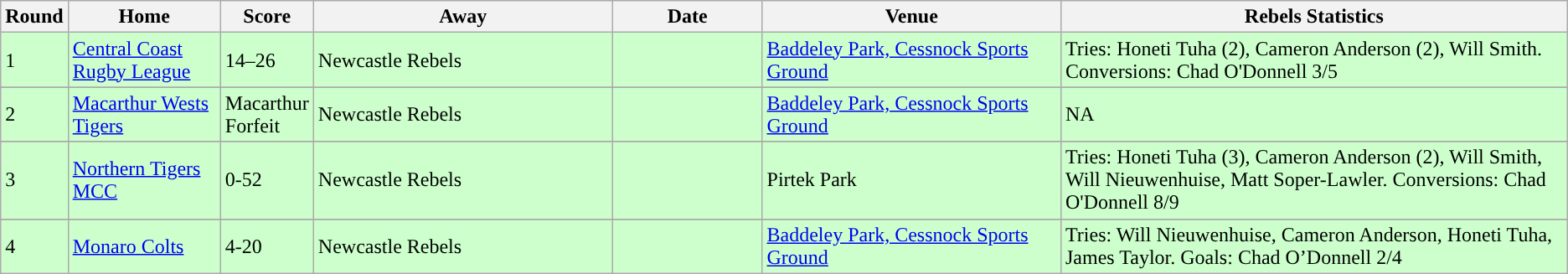<table class="wikitable sortable">
<tr>
<th width=2%>Round</th>
<th width=10%>Home</th>
<th width=4%>Score</th>
<th width=20%>Away</th>
<th width=10%>Date</th>
<th width=20%>Venue</th>
<th width=34%>Rebels Statistics</th>
</tr>
<tr bgcolor=#ccffcc>
<td>1</td>
<td align=left><a href='#'>Central Coast Rugby League</a></td>
<td>14–26</td>
<td align=left>Newcastle Rebels</td>
<td></td>
<td><a href='#'>Baddeley Park, Cessnock Sports Ground</a></td>
<td>Tries: Honeti Tuha (2), Cameron Anderson (2), Will Smith. Conversions: Chad O'Donnell 3/5</td>
</tr>
<tr>
</tr>
<tr bgcolor=#ccffcc>
<td>2</td>
<td align=left><a href='#'>Macarthur Wests Tigers</a></td>
<td>Macarthur Forfeit</td>
<td align=left>Newcastle Rebels</td>
<td></td>
<td><a href='#'>Baddeley Park, Cessnock Sports Ground</a></td>
<td>NA</td>
</tr>
<tr>
</tr>
<tr bgcolor=#ccffcc>
<td>3</td>
<td align=left><a href='#'>Northern Tigers MCC</a></td>
<td>0-52</td>
<td align=left>Newcastle Rebels</td>
<td></td>
<td>Pirtek Park</td>
<td>Tries: Honeti Tuha (3), Cameron Anderson (2), Will Smith, Will Nieuwenhuise, Matt Soper-Lawler. Conversions: Chad O'Donnell 8/9</td>
</tr>
<tr>
</tr>
<tr bgcolor=#ccffcc>
<td>4</td>
<td align=left><a href='#'>Monaro Colts</a></td>
<td>4-20</td>
<td align=left>Newcastle Rebels</td>
<td></td>
<td><a href='#'>Baddeley Park, Cessnock Sports Ground</a></td>
<td>Tries: Will Nieuwenhuise, Cameron Anderson, Honeti Tuha, James Taylor. Goals: Chad O’Donnell 2/4</td>
</tr>
</table>
